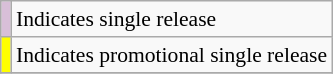<table class="wikitable" style="font-size:90%;">
<tr>
<td style="background-color:#D8BFD8"></td>
<td>Indicates single release</td>
</tr>
<tr>
<td style="background-color:#ffff00"></td>
<td>Indicates promotional single release</td>
</tr>
<tr>
</tr>
</table>
